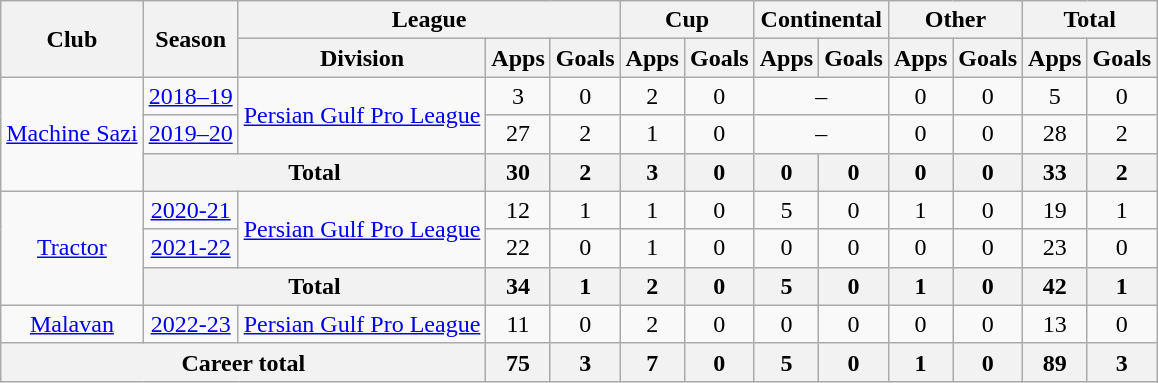<table class="wikitable" style="text-align: center">
<tr>
<th rowspan="2">Club</th>
<th rowspan="2">Season</th>
<th colspan="3">League</th>
<th colspan="2">Cup</th>
<th colspan="2">Continental</th>
<th colspan="2">Other</th>
<th colspan="2">Total</th>
</tr>
<tr>
<th>Division</th>
<th>Apps</th>
<th>Goals</th>
<th>Apps</th>
<th>Goals</th>
<th>Apps</th>
<th>Goals</th>
<th>Apps</th>
<th>Goals</th>
<th>Apps</th>
<th>Goals</th>
</tr>
<tr>
<td rowspan="3"><a href='#'>Machine Sazi</a></td>
<td><a href='#'>2018–19</a></td>
<td rowspan="2"><a href='#'>Persian Gulf Pro League</a></td>
<td>3</td>
<td>0</td>
<td>2</td>
<td>0</td>
<td colspan="2">–</td>
<td>0</td>
<td>0</td>
<td>5</td>
<td>0</td>
</tr>
<tr>
<td><a href='#'>2019–20</a></td>
<td>27</td>
<td>2</td>
<td>1</td>
<td>0</td>
<td colspan="2">–</td>
<td>0</td>
<td>0</td>
<td>28</td>
<td>2</td>
</tr>
<tr>
<th colspan=2>Total</th>
<th>30</th>
<th>2</th>
<th>3</th>
<th>0</th>
<th>0</th>
<th>0</th>
<th>0</th>
<th>0</th>
<th>33</th>
<th>2</th>
</tr>
<tr>
<td rowspan="3"><a href='#'>Tractor</a></td>
<td><a href='#'>2020-21</a></td>
<td rowspan="2"><a href='#'>Persian Gulf Pro League</a></td>
<td>12</td>
<td>1</td>
<td>1</td>
<td>0</td>
<td>5</td>
<td>0</td>
<td>1</td>
<td>0</td>
<td>19</td>
<td>1</td>
</tr>
<tr>
<td><a href='#'>2021-22</a></td>
<td>22</td>
<td>0</td>
<td>1</td>
<td>0</td>
<td>0</td>
<td>0</td>
<td>0</td>
<td>0</td>
<td>23</td>
<td>0</td>
</tr>
<tr>
<th colspan=2>Total</th>
<th>34</th>
<th>1</th>
<th>2</th>
<th>0</th>
<th>5</th>
<th>0</th>
<th>1</th>
<th>0</th>
<th>42</th>
<th>1</th>
</tr>
<tr>
<td><a href='#'>Malavan</a></td>
<td><a href='#'>2022-23</a></td>
<td><a href='#'>Persian Gulf Pro League</a></td>
<td>11</td>
<td>0</td>
<td>2</td>
<td>0</td>
<td>0</td>
<td>0</td>
<td>0</td>
<td>0</td>
<td>13</td>
<td>0</td>
</tr>
<tr>
<th colspan=3>Career total</th>
<th>75</th>
<th>3</th>
<th>7</th>
<th>0</th>
<th>5</th>
<th>0</th>
<th>1</th>
<th>0</th>
<th>89</th>
<th>3</th>
</tr>
</table>
